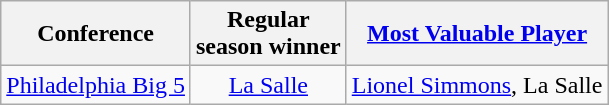<table class="wikitable" style="text-align:center;">
<tr>
<th>Conference</th>
<th>Regular <br> season winner</th>
<th><a href='#'>Most Valuable Player</a></th>
</tr>
<tr>
<td><a href='#'>Philadelphia Big 5</a></td>
<td><a href='#'>La Salle</a></td>
<td><a href='#'>Lionel Simmons</a>, La Salle</td>
</tr>
</table>
